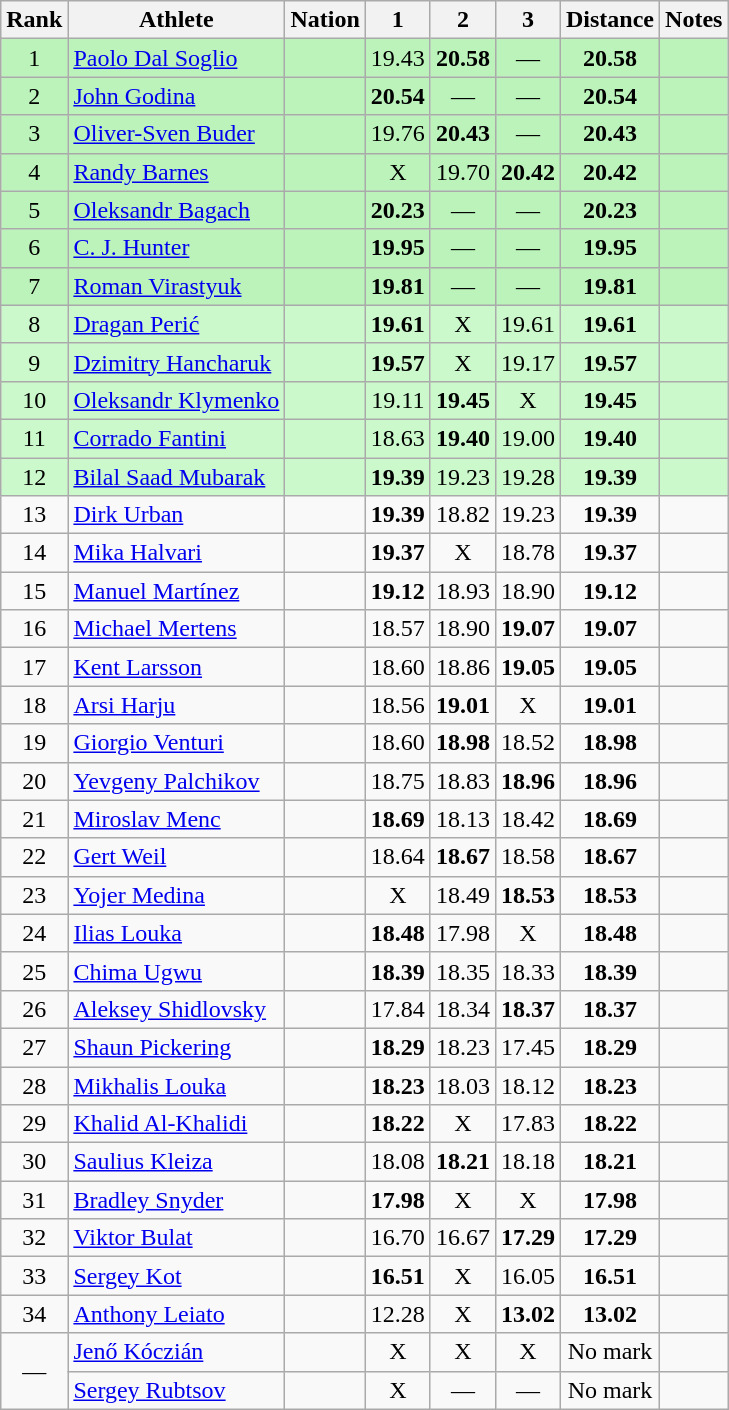<table class="wikitable sortable" style=" text-align:center">
<tr>
<th>Rank</th>
<th>Athlete</th>
<th>Nation</th>
<th>1</th>
<th>2</th>
<th>3</th>
<th>Distance</th>
<th>Notes</th>
</tr>
<tr style="background:#bbf3bb;">
<td>1</td>
<td align=left><a href='#'>Paolo Dal Soglio</a></td>
<td align=left></td>
<td>19.43</td>
<td><strong>20.58</strong></td>
<td data-sort-value=1.00>—</td>
<td><strong>20.58</strong></td>
<td></td>
</tr>
<tr style="background:#bbf3bb;">
<td>2</td>
<td align=left><a href='#'>John Godina</a></td>
<td align=left></td>
<td><strong>20.54</strong></td>
<td data-sort-value=1.00>—</td>
<td data-sort-value=1.00>—</td>
<td><strong>20.54</strong></td>
<td></td>
</tr>
<tr style="background:#bbf3bb;">
<td>3</td>
<td align=left><a href='#'>Oliver-Sven Buder</a></td>
<td align=left></td>
<td>19.76</td>
<td><strong>20.43</strong></td>
<td data-sort-value=1.00>—</td>
<td><strong>20.43</strong></td>
<td></td>
</tr>
<tr style="background:#bbf3bb;">
<td>4</td>
<td align=left><a href='#'>Randy Barnes</a></td>
<td align=left></td>
<td data-sort-value=1.00>X</td>
<td>19.70</td>
<td><strong>20.42</strong></td>
<td><strong>20.42</strong></td>
<td></td>
</tr>
<tr style="background:#bbf3bb;">
<td>5</td>
<td align=left><a href='#'>Oleksandr Bagach</a></td>
<td align=left></td>
<td><strong>20.23</strong></td>
<td data-sort-value=1.00>—</td>
<td data-sort-value=1.00>—</td>
<td><strong>20.23</strong></td>
<td></td>
</tr>
<tr style="background:#bbf3bb;">
<td>6</td>
<td align=left><a href='#'>C. J. Hunter</a></td>
<td align=left></td>
<td><strong>19.95</strong></td>
<td data-sort-value=1.00>—</td>
<td data-sort-value=1.00>—</td>
<td><strong>19.95</strong></td>
<td></td>
</tr>
<tr style="background:#bbf3bb;">
<td>7</td>
<td align=left><a href='#'>Roman Virastyuk</a></td>
<td align=left></td>
<td><strong>19.81</strong></td>
<td data-sort-value=1.00>—</td>
<td data-sort-value=1.00>—</td>
<td><strong>19.81</strong></td>
<td></td>
</tr>
<tr style="background:#ccf9cc;">
<td>8</td>
<td align=left><a href='#'>Dragan Perić</a></td>
<td align=left></td>
<td><strong>19.61</strong></td>
<td data-sort-value=1.00>X</td>
<td>19.61</td>
<td><strong>19.61</strong></td>
<td></td>
</tr>
<tr style="background:#ccf9cc;">
<td>9</td>
<td align=left><a href='#'>Dzimitry Hancharuk</a></td>
<td align=left></td>
<td><strong>19.57</strong></td>
<td data-sort-value=1.00>X</td>
<td>19.17</td>
<td><strong>19.57</strong></td>
<td></td>
</tr>
<tr style="background:#ccf9cc;">
<td>10</td>
<td align=left><a href='#'>Oleksandr Klymenko</a></td>
<td align=left></td>
<td>19.11</td>
<td><strong>19.45</strong></td>
<td data-sort-value=1.00>X</td>
<td><strong>19.45</strong></td>
<td></td>
</tr>
<tr style="background:#ccf9cc;">
<td>11</td>
<td align=left><a href='#'>Corrado Fantini</a></td>
<td align=left></td>
<td>18.63</td>
<td><strong>19.40</strong></td>
<td>19.00</td>
<td><strong>19.40</strong></td>
<td></td>
</tr>
<tr style="background:#ccf9cc;">
<td>12</td>
<td align=left><a href='#'>Bilal Saad Mubarak</a></td>
<td align=left></td>
<td><strong>19.39</strong></td>
<td>19.23</td>
<td>19.28</td>
<td><strong>19.39</strong></td>
<td></td>
</tr>
<tr>
<td>13</td>
<td align=left><a href='#'>Dirk Urban</a></td>
<td align=left></td>
<td><strong>19.39</strong></td>
<td>18.82</td>
<td>19.23</td>
<td><strong>19.39</strong></td>
<td></td>
</tr>
<tr>
<td>14</td>
<td align=left><a href='#'>Mika Halvari</a></td>
<td align=left></td>
<td><strong>19.37</strong></td>
<td data-sort-value=1.00>X</td>
<td>18.78</td>
<td><strong>19.37</strong></td>
<td></td>
</tr>
<tr>
<td>15</td>
<td align=left><a href='#'>Manuel Martínez</a></td>
<td align=left></td>
<td><strong>19.12</strong></td>
<td>18.93</td>
<td>18.90</td>
<td><strong>19.12</strong></td>
<td></td>
</tr>
<tr>
<td>16</td>
<td align=left><a href='#'>Michael Mertens</a></td>
<td align=left></td>
<td>18.57</td>
<td>18.90</td>
<td><strong>19.07</strong></td>
<td><strong>19.07</strong></td>
<td></td>
</tr>
<tr>
<td>17</td>
<td align=left><a href='#'>Kent Larsson</a></td>
<td align=left></td>
<td>18.60</td>
<td>18.86</td>
<td><strong>19.05</strong></td>
<td><strong>19.05</strong></td>
<td></td>
</tr>
<tr>
<td>18</td>
<td align=left><a href='#'>Arsi Harju</a></td>
<td align=left></td>
<td>18.56</td>
<td><strong>19.01</strong></td>
<td data-sort-value=1.00>X</td>
<td><strong>19.01</strong></td>
<td></td>
</tr>
<tr>
<td>19</td>
<td align=left><a href='#'>Giorgio Venturi</a></td>
<td align=left></td>
<td>18.60</td>
<td><strong>18.98</strong></td>
<td>18.52</td>
<td><strong>18.98</strong></td>
<td></td>
</tr>
<tr>
<td>20</td>
<td align=left><a href='#'>Yevgeny Palchikov</a></td>
<td align=left></td>
<td>18.75</td>
<td>18.83</td>
<td><strong>18.96</strong></td>
<td><strong>18.96</strong></td>
<td></td>
</tr>
<tr>
<td>21</td>
<td align=left><a href='#'>Miroslav Menc</a></td>
<td align=left></td>
<td><strong>18.69</strong></td>
<td>18.13</td>
<td>18.42</td>
<td><strong>18.69</strong></td>
<td></td>
</tr>
<tr>
<td>22</td>
<td align=left><a href='#'>Gert Weil</a></td>
<td align=left></td>
<td>18.64</td>
<td><strong>18.67</strong></td>
<td>18.58</td>
<td><strong>18.67</strong></td>
<td></td>
</tr>
<tr>
<td>23</td>
<td align=left><a href='#'>Yojer Medina</a></td>
<td align=left></td>
<td data-sort-value=1.00>X</td>
<td>18.49</td>
<td><strong>18.53</strong></td>
<td><strong>18.53</strong></td>
<td></td>
</tr>
<tr>
<td>24</td>
<td align=left><a href='#'>Ilias Louka</a></td>
<td align=left></td>
<td><strong>18.48</strong></td>
<td>17.98</td>
<td data-sort-value=1.00>X</td>
<td><strong>18.48</strong></td>
<td></td>
</tr>
<tr>
<td>25</td>
<td align=left><a href='#'>Chima Ugwu</a></td>
<td align=left></td>
<td><strong>18.39</strong></td>
<td>18.35</td>
<td>18.33</td>
<td><strong>18.39</strong></td>
<td></td>
</tr>
<tr>
<td>26</td>
<td align=left><a href='#'>Aleksey Shidlovsky</a></td>
<td align=left></td>
<td>17.84</td>
<td>18.34</td>
<td><strong>18.37</strong></td>
<td><strong>18.37</strong></td>
<td></td>
</tr>
<tr>
<td>27</td>
<td align=left><a href='#'>Shaun Pickering</a></td>
<td align=left></td>
<td><strong>18.29</strong></td>
<td>18.23</td>
<td>17.45</td>
<td><strong>18.29</strong></td>
<td></td>
</tr>
<tr>
<td>28</td>
<td align=left><a href='#'>Mikhalis Louka</a></td>
<td align=left></td>
<td><strong>18.23</strong></td>
<td>18.03</td>
<td>18.12</td>
<td><strong>18.23</strong></td>
<td></td>
</tr>
<tr>
<td>29</td>
<td align=left><a href='#'>Khalid Al-Khalidi</a></td>
<td align=left></td>
<td><strong>18.22</strong></td>
<td data-sort-value=1.00>X</td>
<td>17.83</td>
<td><strong>18.22</strong></td>
<td></td>
</tr>
<tr>
<td>30</td>
<td align=left><a href='#'>Saulius Kleiza</a></td>
<td align=left></td>
<td>18.08</td>
<td><strong>18.21</strong></td>
<td>18.18</td>
<td><strong>18.21</strong></td>
<td></td>
</tr>
<tr>
<td>31</td>
<td align=left><a href='#'>Bradley Snyder</a></td>
<td align=left></td>
<td><strong>17.98</strong></td>
<td data-sort-value=1.00>X</td>
<td data-sort-value=1.00>X</td>
<td><strong>17.98</strong></td>
<td></td>
</tr>
<tr>
<td>32</td>
<td align=left><a href='#'>Viktor Bulat</a></td>
<td align=left></td>
<td>16.70</td>
<td>16.67</td>
<td><strong>17.29</strong></td>
<td><strong>17.29</strong></td>
<td></td>
</tr>
<tr>
<td>33</td>
<td align=left><a href='#'>Sergey Kot</a></td>
<td align=left></td>
<td><strong>16.51</strong></td>
<td data-sort-value=1.00>X</td>
<td>16.05</td>
<td><strong>16.51</strong></td>
<td></td>
</tr>
<tr>
<td>34</td>
<td align=left><a href='#'>Anthony Leiato</a></td>
<td align=left></td>
<td>12.28</td>
<td data-sort-value=1.00>X</td>
<td><strong>13.02</strong></td>
<td><strong>13.02</strong></td>
<td></td>
</tr>
<tr>
<td rowspan=2 data-sort-value=35>—</td>
<td align=left><a href='#'>Jenő Kóczián</a></td>
<td align=left></td>
<td data-sort-value=1.00>X</td>
<td data-sort-value=1.00>X</td>
<td data-sort-value=1.00>X</td>
<td data-sort-value=1.00>No mark</td>
<td></td>
</tr>
<tr>
<td align=left><a href='#'>Sergey Rubtsov</a></td>
<td align=left></td>
<td data-sort-value=1.00>X</td>
<td data-sort-value=1.00>—</td>
<td data-sort-value=1.00>—</td>
<td data-sort-value=1.00>No mark</td>
<td></td>
</tr>
</table>
